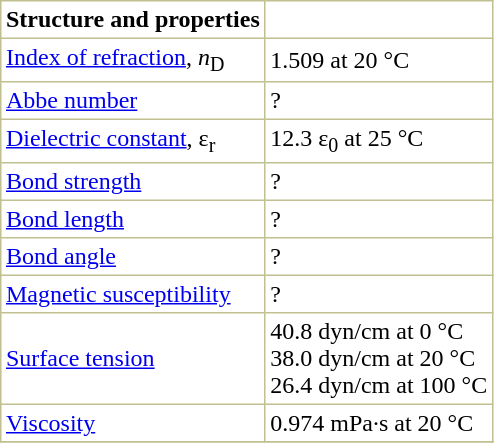<table border="1" cellspacing="0" cellpadding="3" style="margin: 0 0 0 0.5em; background: #FFFFFF; border-collapse: collapse; border-color: #C0C090;">
<tr>
<th>Structure and properties</th>
</tr>
<tr>
<td><a href='#'>Index of refraction</a>, <em>n</em><sub>D</sub></td>
<td>1.509 at 20 °C </td>
</tr>
<tr>
<td><a href='#'>Abbe number</a></td>
<td>? </td>
</tr>
<tr>
<td><a href='#'>Dielectric constant</a>, ε<sub>r</sub></td>
<td>12.3 ε<sub>0</sub> at 25 °C </td>
</tr>
<tr>
<td><a href='#'>Bond strength</a></td>
<td>? </td>
</tr>
<tr>
<td><a href='#'>Bond length</a></td>
<td>? </td>
</tr>
<tr>
<td><a href='#'>Bond angle</a></td>
<td>? </td>
</tr>
<tr>
<td><a href='#'>Magnetic susceptibility</a></td>
<td>? </td>
</tr>
<tr>
<td><a href='#'>Surface tension</a></td>
<td>40.8 dyn/cm at 0 °C<br>38.0 dyn/cm at 20 °C<br>26.4 dyn/cm at 100 °C</td>
</tr>
<tr>
<td><a href='#'>Viscosity</a></td>
<td>0.974 mPa·s at 20 °C</td>
</tr>
<tr>
</tr>
</table>
